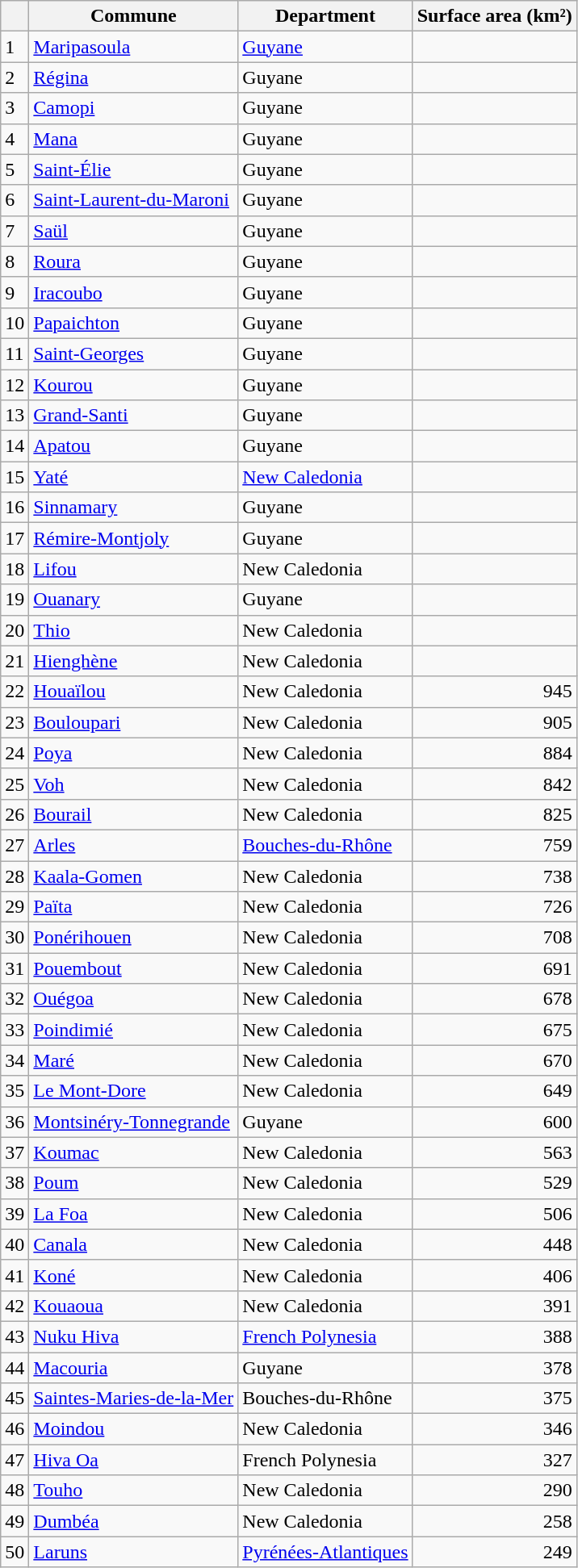<table class="wikitable sortable">
<tr>
<th></th>
<th>Commune</th>
<th>Department</th>
<th>Surface area (km²)</th>
</tr>
<tr>
<td>1</td>
<td><a href='#'>Maripasoula</a></td>
<td><a href='#'>Guyane</a></td>
<td align="right"></td>
</tr>
<tr>
<td>2</td>
<td><a href='#'>Régina</a></td>
<td>Guyane</td>
<td align="right"></td>
</tr>
<tr>
<td>3</td>
<td><a href='#'>Camopi</a></td>
<td>Guyane</td>
<td align="right"></td>
</tr>
<tr>
<td>4</td>
<td><a href='#'>Mana</a></td>
<td>Guyane</td>
<td align="right"></td>
</tr>
<tr>
<td>5</td>
<td><a href='#'>Saint-Élie</a></td>
<td>Guyane</td>
<td align="right"></td>
</tr>
<tr>
<td>6</td>
<td><a href='#'>Saint-Laurent-du-Maroni</a></td>
<td>Guyane</td>
<td align="right"></td>
</tr>
<tr>
<td>7</td>
<td><a href='#'>Saül</a></td>
<td>Guyane</td>
<td align="right"></td>
</tr>
<tr>
<td>8</td>
<td><a href='#'>Roura</a></td>
<td>Guyane</td>
<td align="right"></td>
</tr>
<tr>
<td>9</td>
<td><a href='#'>Iracoubo</a></td>
<td>Guyane</td>
<td align="right"></td>
</tr>
<tr>
<td>10</td>
<td><a href='#'>Papaichton</a></td>
<td>Guyane</td>
<td align="right"></td>
</tr>
<tr>
<td>11</td>
<td><a href='#'>Saint-Georges</a></td>
<td>Guyane</td>
<td align="right"></td>
</tr>
<tr>
<td>12</td>
<td><a href='#'>Kourou</a></td>
<td>Guyane</td>
<td align="right"></td>
</tr>
<tr>
<td>13</td>
<td><a href='#'>Grand-Santi</a></td>
<td>Guyane</td>
<td align="right"></td>
</tr>
<tr>
<td>14</td>
<td><a href='#'>Apatou</a></td>
<td>Guyane</td>
<td align="right"></td>
</tr>
<tr>
<td>15</td>
<td><a href='#'>Yaté</a></td>
<td><a href='#'>New Caledonia</a></td>
<td align="right"></td>
</tr>
<tr>
<td>16</td>
<td><a href='#'>Sinnamary</a></td>
<td>Guyane</td>
<td align="right"></td>
</tr>
<tr>
<td>17</td>
<td><a href='#'>Rémire-Montjoly</a></td>
<td>Guyane</td>
<td align="right"></td>
</tr>
<tr>
<td>18</td>
<td><a href='#'>Lifou</a></td>
<td>New Caledonia</td>
<td align="right"></td>
</tr>
<tr>
<td>19</td>
<td><a href='#'>Ouanary</a></td>
<td>Guyane</td>
<td align="right"></td>
</tr>
<tr>
<td>20</td>
<td><a href='#'>Thio</a></td>
<td>New Caledonia</td>
<td align="right"></td>
</tr>
<tr>
<td>21</td>
<td><a href='#'>Hienghène</a></td>
<td>New Caledonia</td>
<td align="right"></td>
</tr>
<tr>
<td>22</td>
<td><a href='#'>Houaïlou</a></td>
<td>New Caledonia</td>
<td align="right">945</td>
</tr>
<tr>
<td>23</td>
<td><a href='#'>Bouloupari</a></td>
<td>New Caledonia</td>
<td align="right">905</td>
</tr>
<tr>
<td>24</td>
<td><a href='#'>Poya</a></td>
<td>New Caledonia</td>
<td align="right">884</td>
</tr>
<tr>
<td>25</td>
<td><a href='#'>Voh</a></td>
<td>New Caledonia</td>
<td align="right">842</td>
</tr>
<tr>
<td>26</td>
<td><a href='#'>Bourail</a></td>
<td>New Caledonia</td>
<td align="right">825</td>
</tr>
<tr>
<td>27</td>
<td><a href='#'>Arles</a></td>
<td><a href='#'>Bouches-du-Rhône</a></td>
<td align="right">759</td>
</tr>
<tr>
<td>28</td>
<td><a href='#'>Kaala-Gomen</a></td>
<td>New Caledonia</td>
<td align="right">738</td>
</tr>
<tr>
<td>29</td>
<td><a href='#'>Païta</a></td>
<td>New Caledonia</td>
<td align="right">726</td>
</tr>
<tr>
<td>30</td>
<td><a href='#'>Ponérihouen</a></td>
<td>New Caledonia</td>
<td align="right">708</td>
</tr>
<tr>
<td>31</td>
<td><a href='#'>Pouembout</a></td>
<td>New Caledonia</td>
<td align="right">691</td>
</tr>
<tr>
<td>32</td>
<td><a href='#'>Ouégoa</a></td>
<td>New Caledonia</td>
<td align="right">678</td>
</tr>
<tr>
<td>33</td>
<td><a href='#'>Poindimié</a></td>
<td>New Caledonia</td>
<td align="right">675</td>
</tr>
<tr>
<td>34</td>
<td><a href='#'>Maré</a></td>
<td>New Caledonia</td>
<td align="right">670</td>
</tr>
<tr>
<td>35</td>
<td><a href='#'>Le Mont-Dore</a></td>
<td>New Caledonia</td>
<td align="right">649</td>
</tr>
<tr>
<td>36</td>
<td><a href='#'>Montsinéry-Tonnegrande</a></td>
<td>Guyane</td>
<td align="right">600</td>
</tr>
<tr>
<td>37</td>
<td><a href='#'>Koumac</a></td>
<td>New Caledonia</td>
<td align="right">563</td>
</tr>
<tr>
<td>38</td>
<td><a href='#'>Poum</a></td>
<td>New Caledonia</td>
<td align="right">529</td>
</tr>
<tr>
<td>39</td>
<td><a href='#'>La Foa</a></td>
<td>New Caledonia</td>
<td align="right">506</td>
</tr>
<tr>
<td>40</td>
<td><a href='#'>Canala</a></td>
<td>New Caledonia</td>
<td align="right">448</td>
</tr>
<tr>
<td>41</td>
<td><a href='#'>Koné</a></td>
<td>New Caledonia</td>
<td align="right">406</td>
</tr>
<tr>
<td>42</td>
<td><a href='#'>Kouaoua</a></td>
<td>New Caledonia</td>
<td align="right">391</td>
</tr>
<tr>
<td>43</td>
<td><a href='#'>Nuku Hiva</a></td>
<td><a href='#'>French Polynesia</a></td>
<td align="right">388</td>
</tr>
<tr>
<td>44</td>
<td><a href='#'>Macouria</a></td>
<td>Guyane</td>
<td align="right">378</td>
</tr>
<tr>
<td>45</td>
<td><a href='#'>Saintes-Maries-de-la-Mer</a></td>
<td>Bouches-du-Rhône</td>
<td align="right">375</td>
</tr>
<tr>
<td>46</td>
<td><a href='#'>Moindou</a></td>
<td>New Caledonia</td>
<td align="right">346</td>
</tr>
<tr>
<td>47</td>
<td><a href='#'>Hiva Oa</a></td>
<td>French Polynesia</td>
<td align="right">327</td>
</tr>
<tr>
<td>48</td>
<td><a href='#'>Touho</a></td>
<td>New Caledonia</td>
<td align="right">290</td>
</tr>
<tr>
<td>49</td>
<td><a href='#'>Dumbéa</a></td>
<td>New Caledonia</td>
<td align="right">258</td>
</tr>
<tr>
<td>50</td>
<td><a href='#'>Laruns</a></td>
<td><a href='#'>Pyrénées-Atlantiques</a></td>
<td align="right">249</td>
</tr>
</table>
